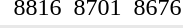<table>
<tr>
<td></td>
<td></td>
<td>8816 </td>
<td></td>
<td>8701 </td>
<td></td>
<td>8676 </td>
</tr>
<tr style="background:#e8e8e8;">
<td colspan=7></td>
</tr>
</table>
